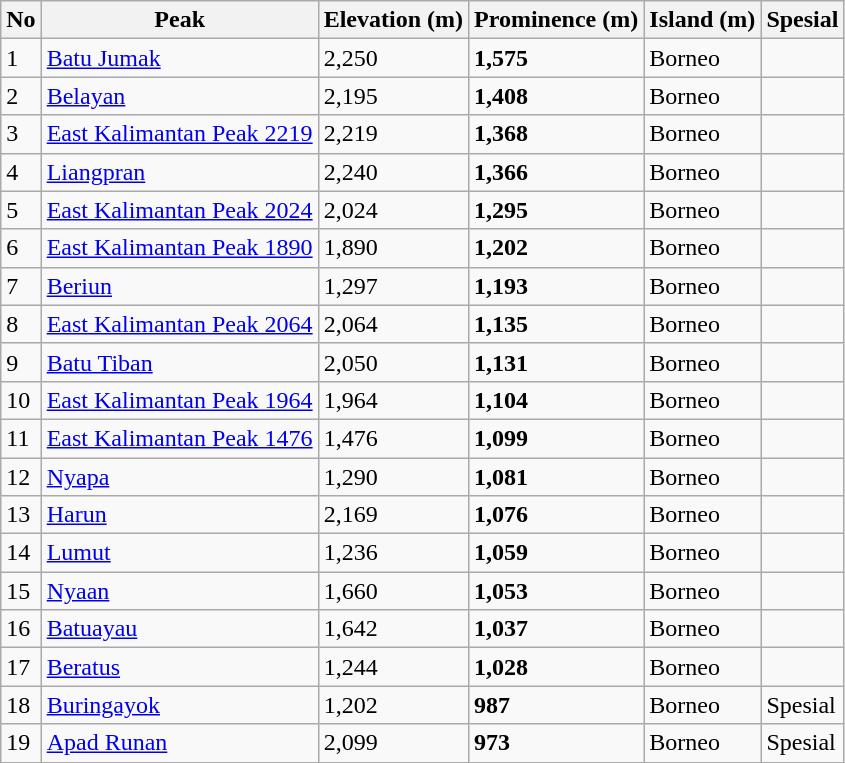<table class="wikitable sortable">
<tr>
<th>No</th>
<th>Peak</th>
<th>Elevation (m)</th>
<th>Prominence (m)</th>
<th>Island (m)</th>
<th>Spesial</th>
</tr>
<tr>
<td>1</td>
<td><a href='#'>Batu Jumak</a></td>
<td>2,250</td>
<td><strong>1,575</strong></td>
<td>Borneo</td>
<td></td>
</tr>
<tr>
<td>2</td>
<td><a href='#'>Belayan</a></td>
<td>2,195</td>
<td><strong>1,408</strong></td>
<td>Borneo</td>
<td></td>
</tr>
<tr>
<td>3</td>
<td><a href='#'>East Kalimantan Peak 2219</a></td>
<td>2,219</td>
<td><strong>1,368</strong></td>
<td>Borneo</td>
<td></td>
</tr>
<tr>
<td>4</td>
<td><a href='#'>Liangpran</a></td>
<td>2,240</td>
<td><strong>1,366</strong></td>
<td>Borneo</td>
<td></td>
</tr>
<tr>
<td>5</td>
<td><a href='#'>East Kalimantan Peak 2024</a></td>
<td>2,024</td>
<td><strong>1,295</strong></td>
<td>Borneo</td>
<td></td>
</tr>
<tr>
<td>6</td>
<td><a href='#'>East Kalimantan Peak 1890</a></td>
<td>1,890</td>
<td><strong>1,202</strong></td>
<td>Borneo</td>
<td></td>
</tr>
<tr>
<td>7</td>
<td><a href='#'>Beriun</a></td>
<td>1,297</td>
<td><strong>1,193</strong></td>
<td>Borneo</td>
<td></td>
</tr>
<tr>
<td>8</td>
<td><a href='#'>East Kalimantan Peak 2064</a></td>
<td>2,064</td>
<td><strong>1,135</strong></td>
<td>Borneo</td>
<td></td>
</tr>
<tr>
<td>9</td>
<td><a href='#'>Batu Tiban</a></td>
<td>2,050</td>
<td><strong>1,131</strong></td>
<td>Borneo</td>
<td></td>
</tr>
<tr>
<td>10</td>
<td><a href='#'>East Kalimantan Peak 1964</a></td>
<td>1,964</td>
<td><strong>1,104</strong></td>
<td>Borneo</td>
<td></td>
</tr>
<tr>
<td>11</td>
<td><a href='#'>East Kalimantan Peak 1476</a></td>
<td>1,476</td>
<td><strong>1,099</strong></td>
<td>Borneo</td>
<td></td>
</tr>
<tr>
<td>12</td>
<td><a href='#'>Nyapa</a></td>
<td>1,290</td>
<td><strong>1,081</strong></td>
<td>Borneo</td>
<td></td>
</tr>
<tr>
<td>13</td>
<td><a href='#'>Harun</a></td>
<td>2,169</td>
<td><strong>1,076</strong></td>
<td>Borneo</td>
<td></td>
</tr>
<tr>
<td>14</td>
<td><a href='#'>Lumut</a></td>
<td>1,236</td>
<td><strong>1,059</strong></td>
<td>Borneo</td>
<td></td>
</tr>
<tr>
<td>15</td>
<td><a href='#'>Nyaan</a></td>
<td>1,660</td>
<td><strong>1,053</strong></td>
<td>Borneo</td>
<td></td>
</tr>
<tr>
<td>16</td>
<td><a href='#'>Batuayau</a></td>
<td>1,642</td>
<td><strong>1,037</strong></td>
<td>Borneo</td>
<td></td>
</tr>
<tr>
<td>17</td>
<td><a href='#'>Beratus</a></td>
<td>1,244</td>
<td><strong>1,028</strong></td>
<td>Borneo</td>
<td></td>
</tr>
<tr>
<td>18</td>
<td><a href='#'>Buringayok</a></td>
<td>1,202</td>
<td><strong>987</strong></td>
<td>Borneo</td>
<td>Spesial</td>
</tr>
<tr>
<td>19</td>
<td><a href='#'>Apad Runan</a></td>
<td>2,099</td>
<td><strong>973</strong></td>
<td>Borneo</td>
<td>Spesial</td>
</tr>
</table>
